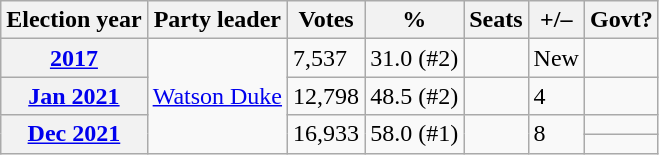<table class=wikitable>
<tr>
<th>Election year</th>
<th>Party leader</th>
<th>Votes</th>
<th>%</th>
<th>Seats</th>
<th>+/–</th>
<th>Govt?</th>
</tr>
<tr>
<th><a href='#'>2017</a></th>
<td rowspan="4"><a href='#'>Watson Duke</a></td>
<td>7,537</td>
<td>31.0 (#2)</td>
<td></td>
<td>New</td>
<td></td>
</tr>
<tr>
<th><a href='#'>Jan 2021</a></th>
<td>12,798</td>
<td>48.5 (#2)</td>
<td></td>
<td>4</td>
<td></td>
</tr>
<tr>
<th rowspan="2"><a href='#'>Dec 2021</a></th>
<td rowspan="2">16,933</td>
<td rowspan="2">58.0 (#1)</td>
<td rowspan="2"></td>
<td rowspan="2">8</td>
<td></td>
</tr>
<tr>
<td></td>
</tr>
</table>
